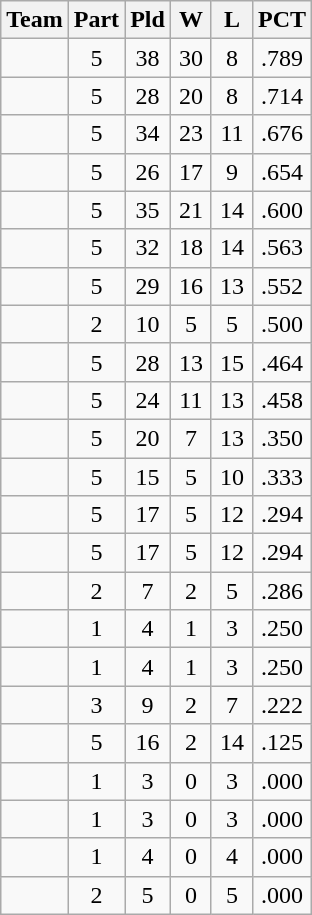<table class="wikitable sortable plainrowheaders" style="text-align: center">
<tr>
<th>Team</th>
<th width=20>Part</th>
<th width=20>Pld</th>
<th width=20>W</th>
<th width=20>L</th>
<th width=20>PCT</th>
</tr>
<tr>
<td align=left><strong></strong></td>
<td>5</td>
<td>38</td>
<td>30</td>
<td>8</td>
<td>.789</td>
</tr>
<tr>
<td align=left><strong></strong></td>
<td>5</td>
<td>28</td>
<td>20</td>
<td>8</td>
<td>.714</td>
</tr>
<tr>
<td align=left><strong></strong></td>
<td>5</td>
<td>34</td>
<td>23</td>
<td>11</td>
<td>.676</td>
</tr>
<tr>
<td align=left><strong></strong></td>
<td>5</td>
<td>26</td>
<td>17</td>
<td>9</td>
<td>.654</td>
</tr>
<tr>
<td align=left><strong></strong></td>
<td>5</td>
<td>35</td>
<td>21</td>
<td>14</td>
<td>.600</td>
</tr>
<tr>
<td align=left><strong></strong></td>
<td>5</td>
<td>32</td>
<td>18</td>
<td>14</td>
<td>.563</td>
</tr>
<tr>
<td align=left><strong></strong></td>
<td>5</td>
<td>29</td>
<td>16</td>
<td>13</td>
<td>.552</td>
</tr>
<tr>
<td align=left><strong></strong></td>
<td>2</td>
<td>10</td>
<td>5</td>
<td>5</td>
<td>.500</td>
</tr>
<tr>
<td align=left><strong></strong></td>
<td>5</td>
<td>28</td>
<td>13</td>
<td>15</td>
<td>.464</td>
</tr>
<tr>
<td align=left><strong></strong></td>
<td>5</td>
<td>24</td>
<td>11</td>
<td>13</td>
<td>.458</td>
</tr>
<tr>
<td align=left><strong></strong></td>
<td>5</td>
<td>20</td>
<td>7</td>
<td>13</td>
<td>.350</td>
</tr>
<tr>
<td align=left><strong></strong></td>
<td>5</td>
<td>15</td>
<td>5</td>
<td>10</td>
<td>.333</td>
</tr>
<tr>
<td align=left><strong></strong></td>
<td>5</td>
<td>17</td>
<td>5</td>
<td>12</td>
<td>.294</td>
</tr>
<tr>
<td align=left><strong></strong></td>
<td>5</td>
<td>17</td>
<td>5</td>
<td>12</td>
<td>.294</td>
</tr>
<tr>
<td align=left><strong></strong></td>
<td>2</td>
<td>7</td>
<td>2</td>
<td>5</td>
<td>.286</td>
</tr>
<tr>
<td align=left><strong></strong></td>
<td>1</td>
<td>4</td>
<td>1</td>
<td>3</td>
<td>.250</td>
</tr>
<tr>
<td align=left><strong></strong></td>
<td>1</td>
<td>4</td>
<td>1</td>
<td>3</td>
<td>.250</td>
</tr>
<tr>
<td align=left><strong></strong></td>
<td>3</td>
<td>9</td>
<td>2</td>
<td>7</td>
<td>.222</td>
</tr>
<tr>
<td align=left></td>
<td>5</td>
<td>16</td>
<td>2</td>
<td>14</td>
<td>.125</td>
</tr>
<tr>
<td align=left><strong></strong></td>
<td>1</td>
<td>3</td>
<td>0</td>
<td>3</td>
<td>.000</td>
</tr>
<tr>
<td align=left></td>
<td>1</td>
<td>3</td>
<td>0</td>
<td>3</td>
<td>.000</td>
</tr>
<tr>
<td align=left><strong></strong></td>
<td>1</td>
<td>4</td>
<td>0</td>
<td>4</td>
<td>.000</td>
</tr>
<tr>
<td align=left></td>
<td>2</td>
<td>5</td>
<td>0</td>
<td>5</td>
<td>.000</td>
</tr>
</table>
